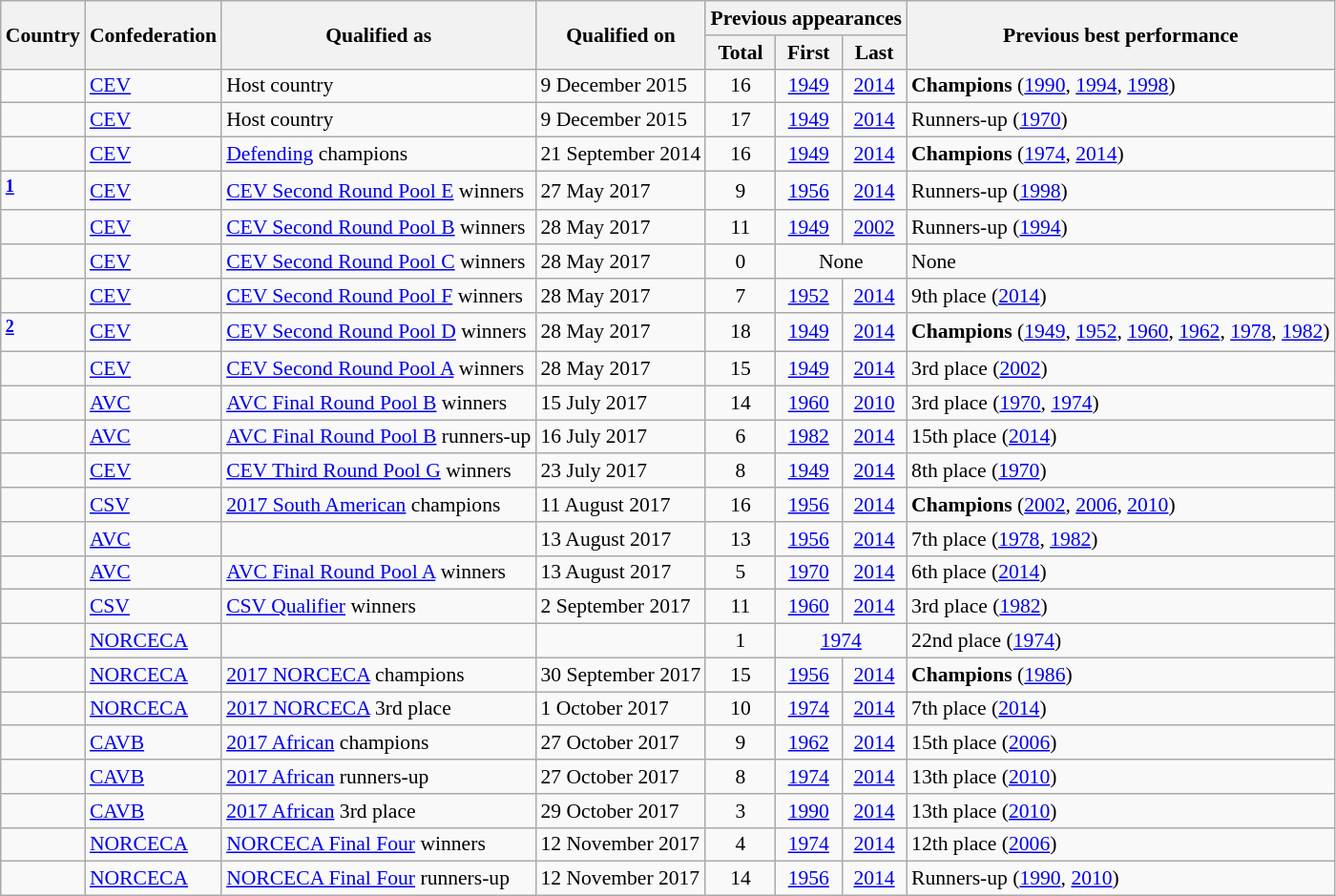<table class="wikitable sortable" style="font-size:90%">
<tr>
<th rowspan=2>Country</th>
<th rowspan=2>Confederation</th>
<th rowspan=2>Qualified as</th>
<th rowspan=2>Qualified on</th>
<th colspan=3>Previous appearances</th>
<th rowspan=2>Previous best performance</th>
</tr>
<tr>
<th>Total</th>
<th>First</th>
<th>Last</th>
</tr>
<tr>
<td></td>
<td><a href='#'>CEV</a></td>
<td> Host country</td>
<td> 9 December 2015</td>
<td style="text-align:center">16</td>
<td style="text-align:center"><a href='#'>1949</a></td>
<td style="text-align:center"><a href='#'>2014</a></td>
<td><strong>Champions</strong> (<a href='#'>1990</a>, <a href='#'>1994</a>, <a href='#'>1998</a>)</td>
</tr>
<tr>
<td></td>
<td><a href='#'>CEV</a></td>
<td> Host country</td>
<td> 9 December 2015</td>
<td style="text-align:center">17</td>
<td style="text-align:center"><a href='#'>1949</a></td>
<td style="text-align:center"><a href='#'>2014</a></td>
<td>Runners-up (<a href='#'>1970</a>)</td>
</tr>
<tr>
<td></td>
<td><a href='#'>CEV</a></td>
<td> <a href='#'>Defending</a> champions</td>
<td> 21 September 2014</td>
<td style="text-align:center">16</td>
<td style="text-align:center"><a href='#'>1949</a></td>
<td style="text-align:center"><a href='#'>2014</a></td>
<td><strong>Champions</strong> (<a href='#'>1974</a>, <a href='#'>2014</a>)</td>
</tr>
<tr>
<td><sup><strong><a href='#'>1</a></strong></sup></td>
<td><a href='#'>CEV</a></td>
<td> <a href='#'>CEV Second Round Pool E</a> winners</td>
<td> 27 May 2017</td>
<td style="text-align:center">9</td>
<td style="text-align:center"><a href='#'>1956</a></td>
<td style="text-align:center"><a href='#'>2014</a></td>
<td>Runners-up (<a href='#'>1998</a>)</td>
</tr>
<tr>
<td></td>
<td><a href='#'>CEV</a></td>
<td> <a href='#'>CEV Second Round Pool B</a> winners</td>
<td> 28 May 2017</td>
<td style="text-align:center">11</td>
<td style="text-align:center"><a href='#'>1949</a></td>
<td style="text-align:center"><a href='#'>2002</a></td>
<td>Runners-up (<a href='#'>1994</a>)</td>
</tr>
<tr>
<td></td>
<td><a href='#'>CEV</a></td>
<td> <a href='#'>CEV Second Round Pool C</a> winners</td>
<td> 28 May 2017</td>
<td style="text-align:center">0</td>
<td colspan=2 style="text-align:center">None</td>
<td>None</td>
</tr>
<tr>
<td></td>
<td><a href='#'>CEV</a></td>
<td> <a href='#'>CEV Second Round Pool F</a> winners</td>
<td> 28 May 2017</td>
<td style="text-align:center">7</td>
<td style="text-align:center"><a href='#'>1952</a></td>
<td style="text-align:center"><a href='#'>2014</a></td>
<td>9th place (<a href='#'>2014</a>)</td>
</tr>
<tr>
<td><sup><strong><a href='#'>2</a></strong></sup></td>
<td><a href='#'>CEV</a></td>
<td> <a href='#'>CEV Second Round Pool D</a> winners</td>
<td> 28 May 2017</td>
<td style="text-align:center">18</td>
<td style="text-align:center"><a href='#'>1949</a></td>
<td style="text-align:center"><a href='#'>2014</a></td>
<td><strong>Champions</strong> (<a href='#'>1949</a>, <a href='#'>1952</a>, <a href='#'>1960</a>, <a href='#'>1962</a>, <a href='#'>1978</a>, <a href='#'>1982</a>)</td>
</tr>
<tr>
<td></td>
<td><a href='#'>CEV</a></td>
<td> <a href='#'>CEV Second Round Pool A</a> winners</td>
<td> 28 May 2017</td>
<td style="text-align:center">15</td>
<td style="text-align:center"><a href='#'>1949</a></td>
<td style="text-align:center"><a href='#'>2014</a></td>
<td>3rd place (<a href='#'>2002</a>)</td>
</tr>
<tr>
<td></td>
<td><a href='#'>AVC</a></td>
<td> <a href='#'>AVC Final Round Pool B</a> winners</td>
<td> 15 July 2017</td>
<td style="text-align:center">14</td>
<td style="text-align:center"><a href='#'>1960</a></td>
<td style="text-align:center"><a href='#'>2010</a></td>
<td>3rd place (<a href='#'>1970</a>, <a href='#'>1974</a>)</td>
</tr>
<tr>
<td></td>
<td><a href='#'>AVC</a></td>
<td> <a href='#'>AVC Final Round Pool B</a> runners-up</td>
<td> 16 July 2017</td>
<td style="text-align:center">6</td>
<td style="text-align:center"><a href='#'>1982</a></td>
<td style="text-align:center"><a href='#'>2014</a></td>
<td>15th place (<a href='#'>2014</a>)</td>
</tr>
<tr>
<td></td>
<td><a href='#'>CEV</a></td>
<td> <a href='#'>CEV Third Round Pool G</a> winners</td>
<td> 23 July 2017</td>
<td style="text-align:center">8</td>
<td style="text-align:center"><a href='#'>1949</a></td>
<td style="text-align:center"><a href='#'>2014</a></td>
<td>8th place (<a href='#'>1970</a>)</td>
</tr>
<tr>
<td></td>
<td><a href='#'>CSV</a></td>
<td> <a href='#'>2017 South American</a> champions</td>
<td> 11 August 2017</td>
<td style="text-align:center">16</td>
<td style="text-align:center"><a href='#'>1956</a></td>
<td style="text-align:center"><a href='#'>2014</a></td>
<td><strong>Champions</strong> (<a href='#'>2002</a>, <a href='#'>2006</a>, <a href='#'>2010</a>)</td>
</tr>
<tr>
<td></td>
<td><a href='#'>AVC</a></td>
<td> </td>
<td> 13 August 2017</td>
<td style="text-align:center">13</td>
<td style="text-align:center"><a href='#'>1956</a></td>
<td style="text-align:center"><a href='#'>2014</a></td>
<td>7th place (<a href='#'>1978</a>, <a href='#'>1982</a>)</td>
</tr>
<tr>
<td></td>
<td><a href='#'>AVC</a></td>
<td> <a href='#'>AVC Final Round Pool A</a> winners</td>
<td> 13 August 2017</td>
<td style="text-align:center">5</td>
<td style="text-align:center"><a href='#'>1970</a></td>
<td style="text-align:center"><a href='#'>2014</a></td>
<td>6th place (<a href='#'>2014</a>)</td>
</tr>
<tr>
<td></td>
<td><a href='#'>CSV</a></td>
<td> <a href='#'>CSV Qualifier</a> winners</td>
<td> 2 September 2017</td>
<td style="text-align:center">11</td>
<td style="text-align:center"><a href='#'>1960</a></td>
<td style="text-align:center"><a href='#'>2014</a></td>
<td>3rd place (<a href='#'>1982</a>)</td>
</tr>
<tr>
<td></td>
<td><a href='#'>NORCECA</a></td>
<td> </td>
<td> </td>
<td style="text-align:center">1</td>
<td colspan=2 style="text-align:center"><a href='#'>1974</a></td>
<td>22nd place (<a href='#'>1974</a>)</td>
</tr>
<tr>
<td></td>
<td><a href='#'>NORCECA</a></td>
<td> <a href='#'>2017 NORCECA</a> champions</td>
<td> 30 September 2017</td>
<td style="text-align:center">15</td>
<td style="text-align:center"><a href='#'>1956</a></td>
<td style="text-align:center"><a href='#'>2014</a></td>
<td><strong>Champions</strong> (<a href='#'>1986</a>)</td>
</tr>
<tr>
<td></td>
<td><a href='#'>NORCECA</a></td>
<td> <a href='#'>2017 NORCECA</a> 3rd place</td>
<td> 1 October 2017</td>
<td style="text-align:center">10</td>
<td style="text-align:center"><a href='#'>1974</a></td>
<td style="text-align:center"><a href='#'>2014</a></td>
<td>7th place (<a href='#'>2014</a>)</td>
</tr>
<tr>
<td></td>
<td><a href='#'>CAVB</a></td>
<td> <a href='#'>2017 African</a> champions</td>
<td> 27 October 2017</td>
<td style="text-align:center">9</td>
<td style="text-align:center"><a href='#'>1962</a></td>
<td style="text-align:center"><a href='#'>2014</a></td>
<td>15th place (<a href='#'>2006</a>)</td>
</tr>
<tr>
<td></td>
<td><a href='#'>CAVB</a></td>
<td> <a href='#'>2017 African</a> runners-up</td>
<td> 27 October 2017</td>
<td style="text-align:center">8</td>
<td style="text-align:center"><a href='#'>1974</a></td>
<td style="text-align:center"><a href='#'>2014</a></td>
<td>13th place (<a href='#'>2010</a>)</td>
</tr>
<tr>
<td></td>
<td><a href='#'>CAVB</a></td>
<td> <a href='#'>2017 African</a> 3rd place</td>
<td> 29 October 2017</td>
<td style="text-align:center">3</td>
<td style="text-align:center"><a href='#'>1990</a></td>
<td style="text-align:center"><a href='#'>2014</a></td>
<td>13th place (<a href='#'>2010</a>)</td>
</tr>
<tr>
<td></td>
<td><a href='#'>NORCECA</a></td>
<td> <a href='#'>NORCECA Final Four</a> winners</td>
<td> 12 November 2017</td>
<td style="text-align:center">4</td>
<td style="text-align:center"><a href='#'>1974</a></td>
<td style="text-align:center"><a href='#'>2014</a></td>
<td>12th place (<a href='#'>2006</a>)</td>
</tr>
<tr>
<td></td>
<td><a href='#'>NORCECA</a></td>
<td> <a href='#'>NORCECA Final Four</a> runners-up</td>
<td> 12 November 2017</td>
<td style="text-align:center">14</td>
<td style="text-align:center"><a href='#'>1956</a></td>
<td style="text-align:center"><a href='#'>2014</a></td>
<td>Runners-up (<a href='#'>1990</a>, <a href='#'>2010</a>)</td>
</tr>
</table>
